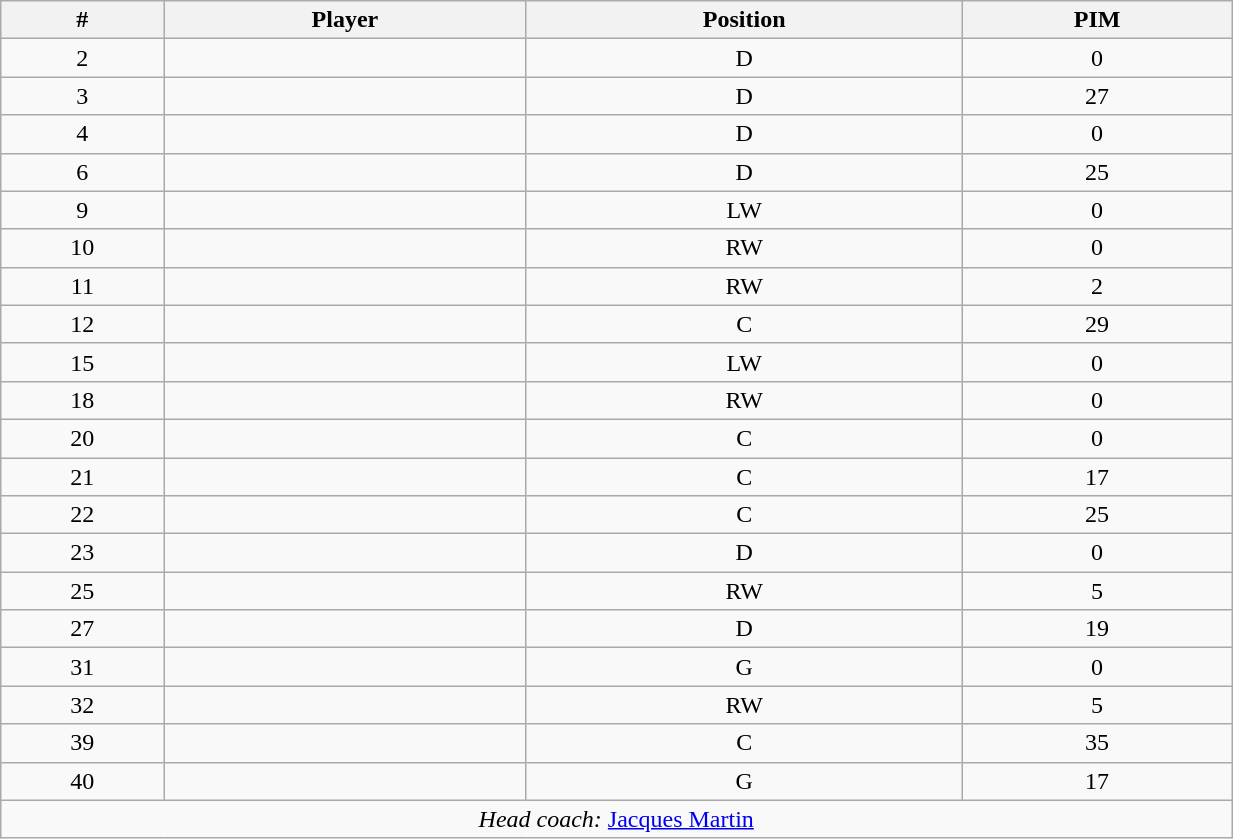<table width="65%" class="wikitable sortable" style="text-align:center">
<tr>
<th>#</th>
<th>Player</th>
<th>Position</th>
<th>PIM</th>
</tr>
<tr>
<td>2</td>
<td align=left></td>
<td>D</td>
<td>0</td>
</tr>
<tr>
<td>3</td>
<td align=left></td>
<td>D</td>
<td>27</td>
</tr>
<tr>
<td>4</td>
<td align=left></td>
<td>D</td>
<td>0</td>
</tr>
<tr>
<td>6</td>
<td align=left></td>
<td>D</td>
<td>25</td>
</tr>
<tr>
<td>9</td>
<td align=left></td>
<td>LW</td>
<td>0</td>
</tr>
<tr>
<td>10</td>
<td align=left></td>
<td>RW</td>
<td>0</td>
</tr>
<tr>
<td>11</td>
<td align=left></td>
<td>RW</td>
<td>2</td>
</tr>
<tr>
<td>12</td>
<td align=left></td>
<td>C</td>
<td>29</td>
</tr>
<tr>
<td>15</td>
<td align=left></td>
<td>LW</td>
<td>0</td>
</tr>
<tr>
<td>18</td>
<td align=left></td>
<td>RW</td>
<td>0</td>
</tr>
<tr>
<td>20</td>
<td align=left></td>
<td>C</td>
<td>0</td>
</tr>
<tr>
<td>21</td>
<td align=left></td>
<td>C</td>
<td>17</td>
</tr>
<tr>
<td>22</td>
<td align=left></td>
<td>C</td>
<td>25</td>
</tr>
<tr>
<td>23</td>
<td align=left></td>
<td>D</td>
<td>0</td>
</tr>
<tr>
<td>25</td>
<td align=left></td>
<td>RW</td>
<td>5</td>
</tr>
<tr>
<td>27</td>
<td align=left></td>
<td>D</td>
<td>19</td>
</tr>
<tr>
<td>31</td>
<td align=left></td>
<td>G</td>
<td>0</td>
</tr>
<tr>
<td>32</td>
<td align=left></td>
<td>RW</td>
<td>5</td>
</tr>
<tr>
<td>39</td>
<td align=left></td>
<td>C</td>
<td>35</td>
</tr>
<tr>
<td>40</td>
<td align=left></td>
<td>G</td>
<td>17</td>
</tr>
<tr class="sortbottom">
<td colspan="4"><em>Head coach:</em> <a href='#'>Jacques Martin</a></td>
</tr>
</table>
